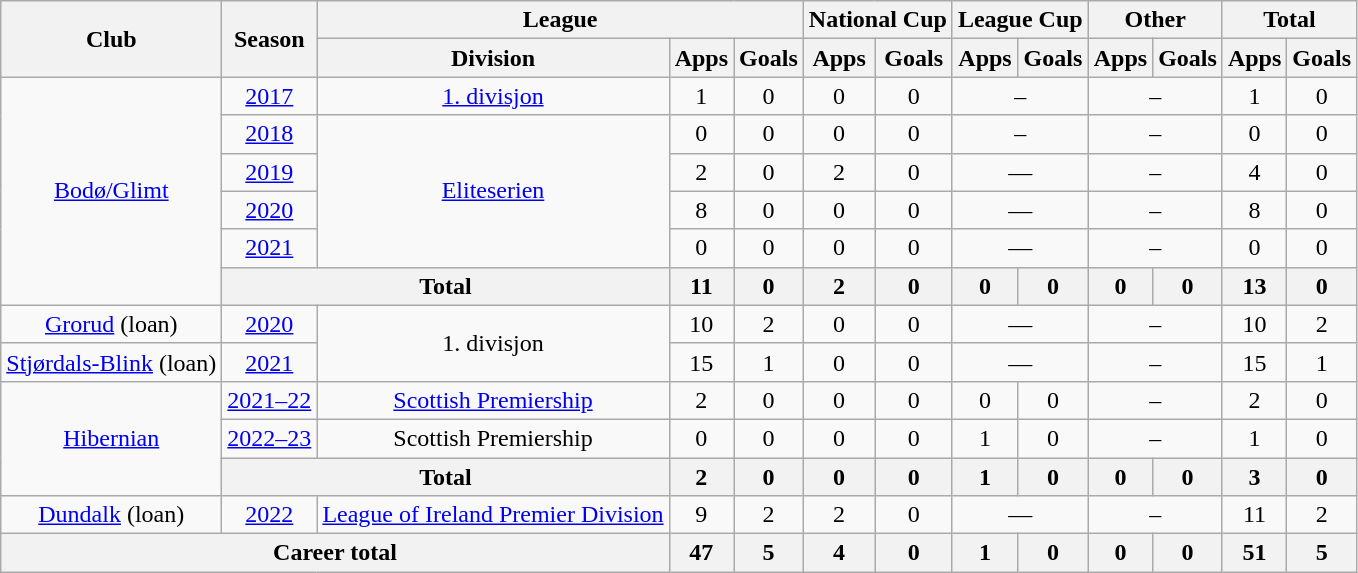<table class="wikitable" style="text-align: center;">
<tr>
<th rowspan="2">Club</th>
<th rowspan="2">Season</th>
<th colspan="3">League</th>
<th colspan="2">National Cup</th>
<th colspan="2">League Cup</th>
<th colspan="2">Other</th>
<th colspan="2">Total</th>
</tr>
<tr>
<th>Division</th>
<th>Apps</th>
<th>Goals</th>
<th>Apps</th>
<th>Goals</th>
<th>Apps</th>
<th>Goals</th>
<th>Apps</th>
<th>Goals</th>
<th>Apps</th>
<th>Goals</th>
</tr>
<tr>
<td rowspan="6"><a href='#'>Bodø/Glimt</a></td>
<td><a href='#'>2017</a></td>
<td><a href='#'>1. divisjon</a></td>
<td>1</td>
<td>0</td>
<td>0</td>
<td>0</td>
<td colspan="2">–</td>
<td colspan="2">–</td>
<td>1</td>
<td>0</td>
</tr>
<tr>
<td><a href='#'>2018</a></td>
<td rowspan="4"><a href='#'>Eliteserien</a></td>
<td>0</td>
<td>0</td>
<td>0</td>
<td>0</td>
<td colspan="2">–</td>
<td colspan="2">–</td>
<td>0</td>
<td>0</td>
</tr>
<tr>
<td><a href='#'>2019</a></td>
<td>2</td>
<td>0</td>
<td>2</td>
<td>0</td>
<td colspan="2">—</td>
<td colspan="2">–</td>
<td>4</td>
<td>0</td>
</tr>
<tr>
<td><a href='#'>2020</a></td>
<td>8</td>
<td>0</td>
<td>0</td>
<td>0</td>
<td colspan="2">—</td>
<td colspan="2">–</td>
<td>8</td>
<td>0</td>
</tr>
<tr>
<td><a href='#'>2021</a></td>
<td>0</td>
<td>0</td>
<td>0</td>
<td>0</td>
<td colspan="2">—</td>
<td colspan="2">–</td>
<td>0</td>
<td>0</td>
</tr>
<tr>
<th colspan="2">Total</th>
<th>11</th>
<th>0</th>
<th>2</th>
<th>0</th>
<th>0</th>
<th>0</th>
<th>0</th>
<th>0</th>
<th>13</th>
<th>0</th>
</tr>
<tr>
<td><a href='#'>Grorud</a> (loan)</td>
<td><a href='#'>2020</a></td>
<td rowspan="2">1. divisjon</td>
<td>10</td>
<td>2</td>
<td>0</td>
<td>0</td>
<td colspan="2">—</td>
<td colspan="2">–</td>
<td>10</td>
<td>2</td>
</tr>
<tr>
<td><a href='#'>Stjørdals-Blink</a> (loan)</td>
<td><a href='#'>2021</a></td>
<td>15</td>
<td>1</td>
<td>0</td>
<td>0</td>
<td colspan="2">—</td>
<td colspan="2">–</td>
<td>15</td>
<td>1</td>
</tr>
<tr>
<td rowspan=3><a href='#'>Hibernian</a></td>
<td><a href='#'>2021–22</a></td>
<td><a href='#'>Scottish Premiership</a></td>
<td>2</td>
<td>0</td>
<td>0</td>
<td>0</td>
<td>0</td>
<td>0</td>
<td colspan="2">–</td>
<td>2</td>
<td>0</td>
</tr>
<tr>
<td><a href='#'>2022–23</a></td>
<td>Scottish Premiership</td>
<td>0</td>
<td>0</td>
<td>0</td>
<td>0</td>
<td>1</td>
<td>0</td>
<td colspan="2">–</td>
<td>1</td>
<td>0</td>
</tr>
<tr>
<th colspan="2">Total</th>
<th>2</th>
<th>0</th>
<th>0</th>
<th>0</th>
<th>1</th>
<th>0</th>
<th>0</th>
<th>0</th>
<th>3</th>
<th>0</th>
</tr>
<tr>
<td><a href='#'>Dundalk</a> (loan)</td>
<td><a href='#'>2022</a></td>
<td><a href='#'>League of Ireland Premier Division</a></td>
<td>9</td>
<td>2</td>
<td>2</td>
<td>0</td>
<td colspan="2">—</td>
<td colspan="2">–</td>
<td>11</td>
<td>2</td>
</tr>
<tr>
<th colspan="3">Career total</th>
<th>47</th>
<th>5</th>
<th>4</th>
<th>0</th>
<th>1</th>
<th>0</th>
<th>0</th>
<th>0</th>
<th>51</th>
<th>5</th>
</tr>
</table>
